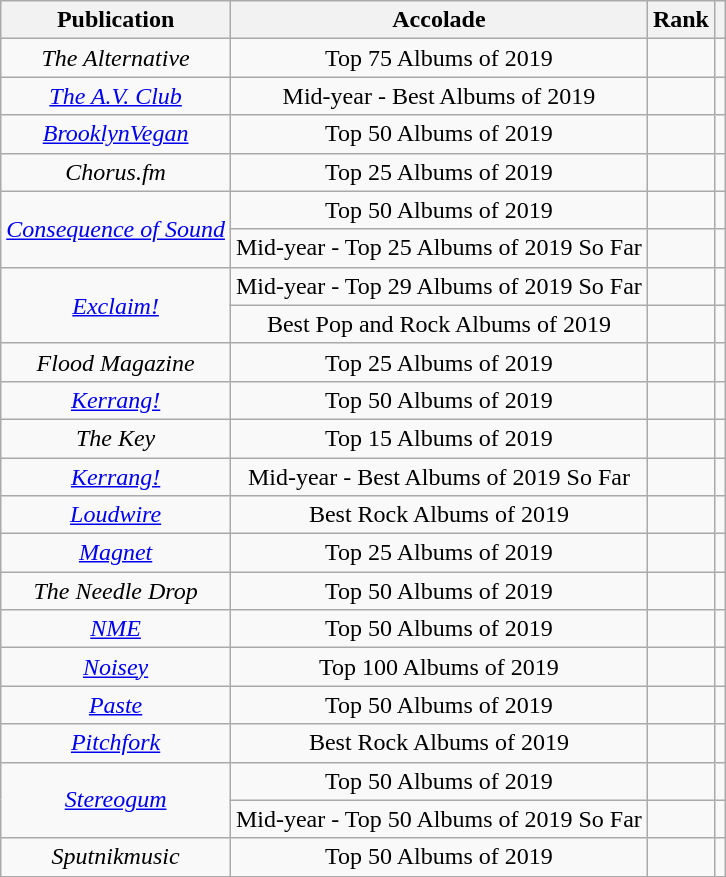<table class="wikitable sortable plainrowheaders" style="text-align:center">
<tr>
<th>Publication</th>
<th>Accolade</th>
<th>Rank</th>
<th class="unsortable"></th>
</tr>
<tr>
<td><em>The Alternative</em></td>
<td>Top 75 Albums of 2019</td>
<td></td>
<td></td>
</tr>
<tr>
<td><em><a href='#'>The A.V. Club</a></em></td>
<td>Mid-year - Best Albums of 2019</td>
<td></td>
<td></td>
</tr>
<tr>
<td><em><a href='#'>BrooklynVegan</a></em></td>
<td>Top 50 Albums of 2019</td>
<td></td>
<td></td>
</tr>
<tr>
<td><em>Chorus.fm</em></td>
<td>Top 25 Albums of 2019</td>
<td></td>
<td></td>
</tr>
<tr>
<td rowspan="2"><em><a href='#'>Consequence of Sound</a></em></td>
<td>Top 50 Albums of 2019</td>
<td></td>
<td></td>
</tr>
<tr>
<td>Mid-year - Top 25 Albums of 2019 So Far</td>
<td></td>
<td></td>
</tr>
<tr>
<td rowspan="2"><em><a href='#'>Exclaim!</a></em></td>
<td>Mid-year - Top 29 Albums of 2019 So Far</td>
<td></td>
<td></td>
</tr>
<tr>
<td>Best Pop and Rock Albums of 2019</td>
<td></td>
<td></td>
</tr>
<tr>
<td><em>Flood Magazine</em></td>
<td>Top 25 Albums of 2019</td>
<td></td>
<td></td>
</tr>
<tr>
<td><em><a href='#'>Kerrang!</a></em></td>
<td>Top 50 Albums of 2019</td>
<td></td>
<td></td>
</tr>
<tr>
<td><em>The Key</em></td>
<td>Top 15 Albums of 2019</td>
<td></td>
<td></td>
</tr>
<tr>
<td><em><a href='#'>Kerrang!</a></em></td>
<td>Mid-year - Best Albums of 2019 So Far</td>
<td></td>
<td></td>
</tr>
<tr>
<td><em><a href='#'>Loudwire</a></em></td>
<td>Best Rock Albums of 2019</td>
<td></td>
<td></td>
</tr>
<tr>
<td><em><a href='#'>Magnet</a></em></td>
<td>Top 25 Albums of 2019</td>
<td></td>
<td></td>
</tr>
<tr>
<td><em>The Needle Drop</em></td>
<td>Top 50 Albums of 2019</td>
<td></td>
<td></td>
</tr>
<tr>
<td><em><a href='#'>NME</a></em></td>
<td>Top 50 Albums of 2019</td>
<td></td>
<td></td>
</tr>
<tr>
<td><em><a href='#'>Noisey</a></em></td>
<td>Top 100 Albums of 2019</td>
<td></td>
<td></td>
</tr>
<tr>
<td><em><a href='#'>Paste</a></em></td>
<td>Top 50 Albums of 2019</td>
<td></td>
<td></td>
</tr>
<tr>
<td><em><a href='#'>Pitchfork</a></em></td>
<td>Best Rock Albums of 2019</td>
<td></td>
<td></td>
</tr>
<tr>
<td rowspan="2"><em><a href='#'>Stereogum</a></em></td>
<td>Top 50 Albums of 2019</td>
<td></td>
<td></td>
</tr>
<tr>
<td>Mid-year - Top 50 Albums of 2019 So Far</td>
<td></td>
<td></td>
</tr>
<tr>
<td><em>Sputnikmusic</em></td>
<td>Top 50 Albums of 2019</td>
<td></td>
<td></td>
</tr>
</table>
